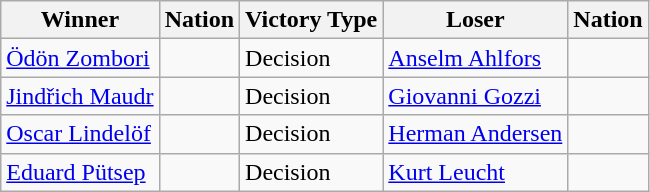<table class="wikitable sortable" style="text-align:left;">
<tr>
<th>Winner</th>
<th>Nation</th>
<th>Victory Type</th>
<th>Loser</th>
<th>Nation</th>
</tr>
<tr>
<td><a href='#'>Ödön Zombori</a></td>
<td></td>
<td>Decision</td>
<td><a href='#'>Anselm Ahlfors</a></td>
<td></td>
</tr>
<tr>
<td><a href='#'>Jindřich Maudr</a></td>
<td></td>
<td>Decision</td>
<td><a href='#'>Giovanni Gozzi</a></td>
<td></td>
</tr>
<tr>
<td><a href='#'>Oscar Lindelöf</a></td>
<td></td>
<td>Decision</td>
<td><a href='#'>Herman Andersen</a></td>
<td></td>
</tr>
<tr>
<td><a href='#'>Eduard Pütsep</a></td>
<td></td>
<td>Decision</td>
<td><a href='#'>Kurt Leucht</a></td>
<td></td>
</tr>
</table>
